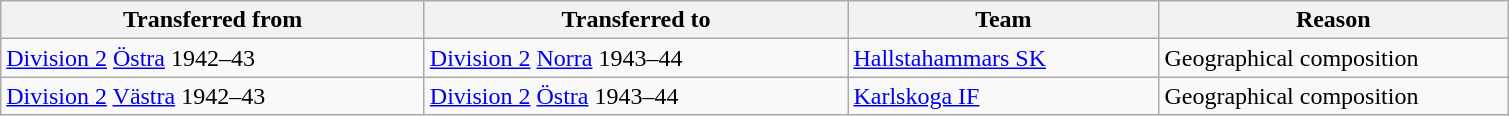<table class="wikitable" style="text-align: left;">
<tr>
<th style="width: 275px;">Transferred from</th>
<th style="width: 275px;">Transferred to</th>
<th style="width: 200px;">Team</th>
<th style="width: 225px;">Reason</th>
</tr>
<tr>
<td><a href='#'>Division 2</a> <a href='#'>Östra</a> 1942–43</td>
<td><a href='#'>Division 2</a> <a href='#'>Norra</a> 1943–44</td>
<td><a href='#'>Hallstahammars SK</a></td>
<td>Geographical composition</td>
</tr>
<tr>
<td><a href='#'>Division 2</a> <a href='#'>Västra</a> 1942–43</td>
<td><a href='#'>Division 2</a> <a href='#'>Östra</a> 1943–44</td>
<td><a href='#'>Karlskoga IF</a></td>
<td>Geographical composition</td>
</tr>
</table>
